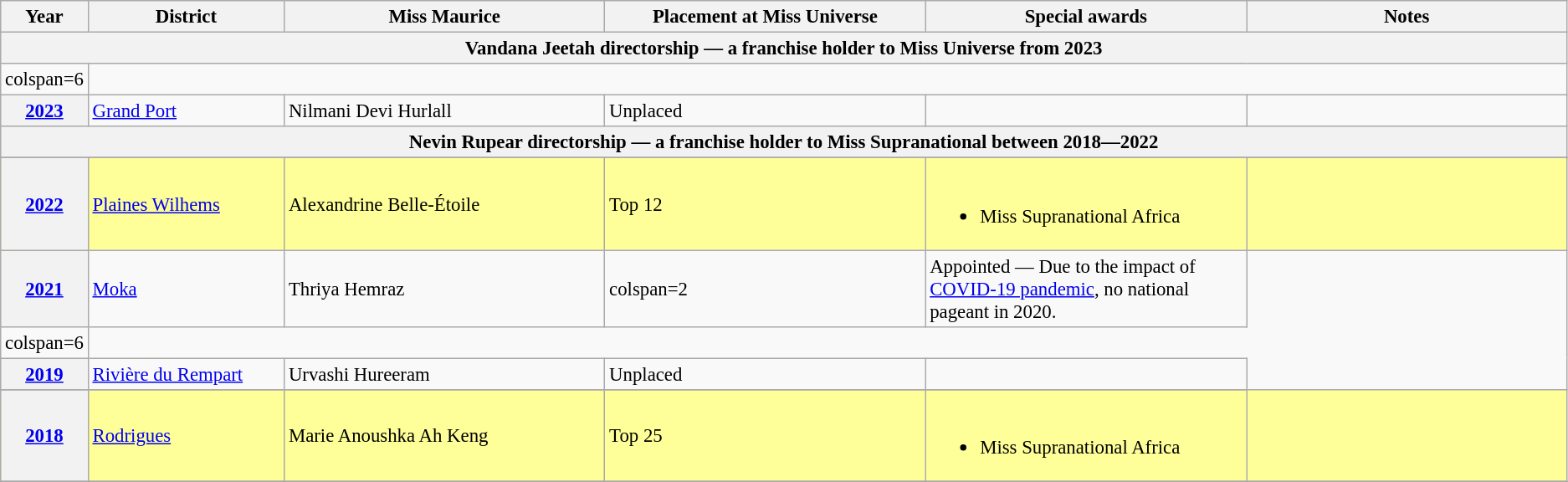<table class="wikitable " style="font-size: 95%;">
<tr>
<th width="60">Year</th>
<th width="150">District</th>
<th width="250">Miss Maurice</th>
<th width="250">Placement at Miss Universe</th>
<th width="250">Special awards</th>
<th width="250">Notes</th>
</tr>
<tr>
<th colspan="6">Vandana Jeetah directorship — a franchise holder to Miss Universe from 2023</th>
</tr>
<tr>
<td>colspan=6 </td>
</tr>
<tr>
<th><a href='#'>2023</a></th>
<td><a href='#'>Grand Port</a></td>
<td>Nilmani Devi Hurlall</td>
<td>Unplaced</td>
<td></td>
<td></td>
</tr>
<tr>
<th colspan="6">Nevin Rupear directorship — a franchise holder to Miss Supranational between 2018―2022</th>
</tr>
<tr>
</tr>
<tr style="background-color:#FFFF99; ">
<th><a href='#'>2022</a></th>
<td><a href='#'>Plaines Wilhems</a></td>
<td>Alexandrine Belle-Étoile</td>
<td>Top 12</td>
<td align="left"><br><ul><li>Miss Supranational Africa</li></ul></td>
<td></td>
</tr>
<tr>
<th><a href='#'>2021</a></th>
<td><a href='#'>Moka</a></td>
<td>Thriya Hemraz</td>
<td>colspan=2 </td>
<td>Appointed — Due to the impact of <a href='#'>COVID-19 pandemic</a>, no national pageant in 2020.</td>
</tr>
<tr>
<td>colspan=6 </td>
</tr>
<tr>
<th><a href='#'>2019</a></th>
<td><a href='#'>Rivière du Rempart</a></td>
<td>Urvashi Hureeram</td>
<td>Unplaced</td>
<td></td>
</tr>
<tr>
</tr>
<tr style="background-color:#FFFF99; ">
<th><a href='#'>2018</a></th>
<td><a href='#'>Rodrigues</a></td>
<td>Marie Anoushka Ah Keng</td>
<td>Top 25</td>
<td align="left"><br><ul><li>Miss Supranational Africa</li></ul></td>
<td></td>
</tr>
<tr>
</tr>
</table>
